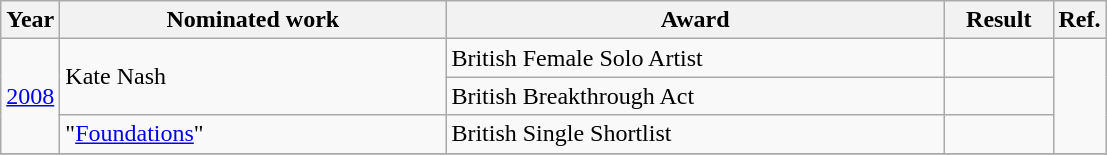<table class="wikitable">
<tr>
<th>Year</th>
<th width="250">Nominated work</th>
<th width="325">Award</th>
<th width="65">Result</th>
<th>Ref.</th>
</tr>
<tr>
<td align="center" rowspan=3><a href='#'>2008</a></td>
<td rowspan=2>Kate Nash</td>
<td>British Female Solo Artist</td>
<td></td>
<td align="center" rowspan=3></td>
</tr>
<tr>
<td>British Breakthrough Act</td>
<td></td>
</tr>
<tr>
<td>"<a href='#'>Foundations</a>"</td>
<td>British Single Shortlist</td>
<td></td>
</tr>
<tr>
</tr>
</table>
